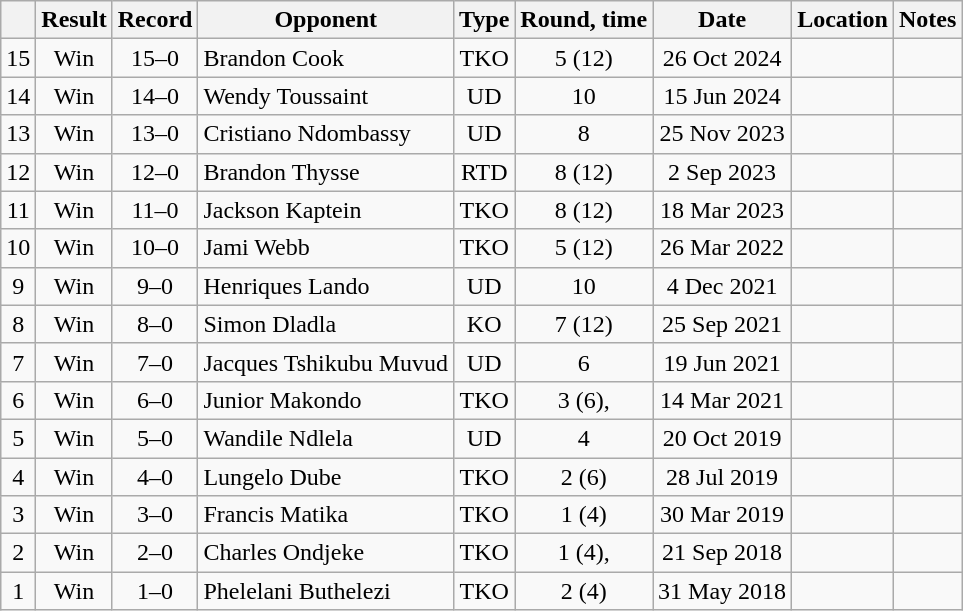<table class="wikitable" style="text-align:center">
<tr>
<th></th>
<th>Result</th>
<th>Record</th>
<th>Opponent</th>
<th>Type</th>
<th>Round, time</th>
<th>Date</th>
<th>Location</th>
<th>Notes</th>
</tr>
<tr>
<td>15</td>
<td>Win</td>
<td>15–0</td>
<td style="text-align:left;">Brandon Cook</td>
<td>TKO</td>
<td>5 (12)</td>
<td>26 Oct 2024</td>
<td style="text-align:left;"></td>
<td></td>
</tr>
<tr>
<td>14</td>
<td>Win</td>
<td>14–0</td>
<td style="text-align:left;">Wendy Toussaint</td>
<td>UD</td>
<td>10</td>
<td>15 Jun 2024</td>
<td style="text-align:left;"></td>
<td></td>
</tr>
<tr>
<td>13</td>
<td>Win</td>
<td>13–0</td>
<td style="text-align:left;">Cristiano Ndombassy</td>
<td>UD</td>
<td>8</td>
<td>25 Nov 2023</td>
<td style="text-align:left;"></td>
<td></td>
</tr>
<tr>
<td>12</td>
<td>Win</td>
<td>12–0</td>
<td style="text-align:left;">Brandon Thysse</td>
<td>RTD</td>
<td>8 (12)</td>
<td>2 Sep 2023</td>
<td style="text-align:left;"></td>
<td></td>
</tr>
<tr>
<td>11</td>
<td>Win</td>
<td>11–0</td>
<td style="text-align:left;">Jackson Kaptein</td>
<td>TKO</td>
<td>8 (12)</td>
<td>18 Mar 2023</td>
<td style="text-align:left;"></td>
<td></td>
</tr>
<tr>
<td>10</td>
<td>Win</td>
<td>10–0</td>
<td style="text-align:left;">Jami Webb</td>
<td>TKO</td>
<td>5 (12)</td>
<td>26 Mar 2022</td>
<td style="text-align:left;"></td>
<td></td>
</tr>
<tr>
<td>9</td>
<td>Win</td>
<td>9–0</td>
<td style="text-align:left;">Henriques Lando</td>
<td>UD</td>
<td>10</td>
<td>4 Dec 2021</td>
<td style="text-align:left;"></td>
<td></td>
</tr>
<tr>
<td>8</td>
<td>Win</td>
<td>8–0</td>
<td style="text-align:left;">Simon Dladla</td>
<td>KO</td>
<td>7 (12)</td>
<td>25 Sep 2021</td>
<td style="text-align:left;"></td>
<td></td>
</tr>
<tr>
<td>7</td>
<td>Win</td>
<td>7–0</td>
<td style="text-align:left;">Jacques Tshikubu Muvud</td>
<td>UD</td>
<td>6</td>
<td>19 Jun 2021</td>
<td style="text-align:left;"></td>
<td></td>
</tr>
<tr>
<td>6</td>
<td>Win</td>
<td>6–0</td>
<td style="text-align:left;">Junior Makondo</td>
<td>TKO</td>
<td>3 (6), </td>
<td>14 Mar 2021</td>
<td style="text-align:left;"></td>
<td></td>
</tr>
<tr>
<td>5</td>
<td>Win</td>
<td>5–0</td>
<td style="text-align:left;">Wandile Ndlela</td>
<td>UD</td>
<td>4</td>
<td>20 Oct 2019</td>
<td style="text-align:left;"></td>
<td></td>
</tr>
<tr>
<td>4</td>
<td>Win</td>
<td>4–0</td>
<td style="text-align:left;">Lungelo Dube</td>
<td>TKO</td>
<td>2 (6)</td>
<td>28 Jul 2019</td>
<td style="text-align:left;"></td>
<td></td>
</tr>
<tr>
<td>3</td>
<td>Win</td>
<td>3–0</td>
<td style="text-align:left;">Francis Matika</td>
<td>TKO</td>
<td>1 (4)</td>
<td>30 Mar 2019</td>
<td style="text-align:left;"></td>
<td></td>
</tr>
<tr>
<td>2</td>
<td>Win</td>
<td>2–0</td>
<td style="text-align:left;">Charles Ondjeke</td>
<td>TKO</td>
<td>1 (4),</td>
<td>21 Sep 2018</td>
<td style="text-align:left;"></td>
<td></td>
</tr>
<tr>
<td>1</td>
<td>Win</td>
<td>1–0</td>
<td style="text-align:left;">Phelelani Buthelezi</td>
<td>TKO</td>
<td>2 (4)</td>
<td>31 May 2018</td>
<td style="text-align:left;"></td>
<td></td>
</tr>
</table>
